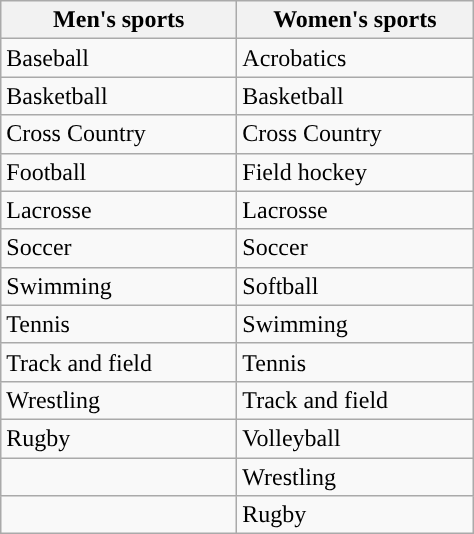<table class="wikitable"; style= "text-align: ">
<tr>
<th width=150px>Men's sports</th>
<th width=150px>Women's sports</th>
</tr>
<tr>
<td>Baseball</td>
<td>Acrobatics</td>
</tr>
<tr>
<td>Basketball</td>
<td>Basketball</td>
</tr>
<tr>
<td>Cross Country</td>
<td>Cross Country</td>
</tr>
<tr>
<td>Football</td>
<td>Field hockey</td>
</tr>
<tr>
<td>Lacrosse</td>
<td>Lacrosse</td>
</tr>
<tr>
<td>Soccer</td>
<td>Soccer</td>
</tr>
<tr>
<td>Swimming</td>
<td>Softball</td>
</tr>
<tr>
<td>Tennis</td>
<td>Swimming</td>
</tr>
<tr>
<td>Track and field</td>
<td>Tennis</td>
</tr>
<tr>
<td>Wrestling</td>
<td>Track and field</td>
</tr>
<tr>
<td>Rugby </td>
<td>Volleyball</td>
</tr>
<tr>
<td></td>
<td>Wrestling</td>
</tr>
<tr>
<td></td>
<td>Rugby </td>
</tr>
</table>
